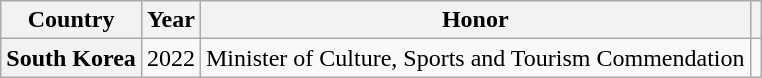<table class="wikitable plainrowheaders" style="text-align:center">
<tr>
<th scope="col">Country</th>
<th scope="col">Year</th>
<th scope="col">Honor</th>
<th scope="col" class="unsortable"></th>
</tr>
<tr>
<th scope="row">South Korea</th>
<td>2022</td>
<td style="text-align:left">Minister of Culture, Sports and Tourism Commendation</td>
<td></td>
</tr>
</table>
